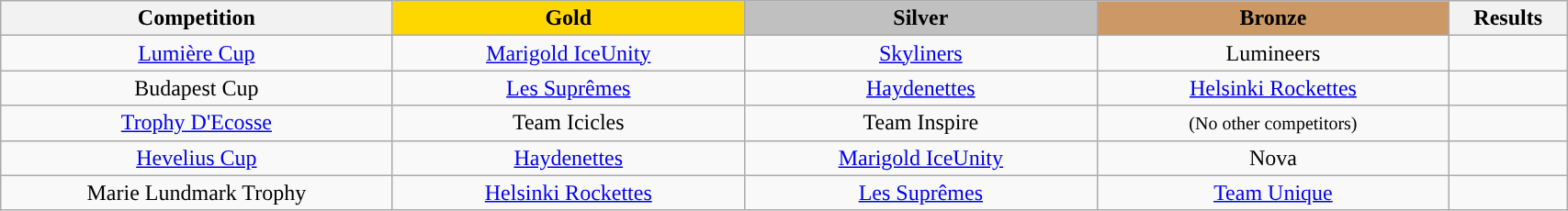<table class="wikitable" style="text-align:center; width:90%;">
<tr>
<th scope="col" style="text-align:center; width:25%;">Competition</th>
<td scope="col" style="text-align:center; width:22.5%; background:gold"><strong>Gold</strong></td>
<td scope="col" style="text-align:center; width:22.5%; background:silver"><strong>Silver</strong></td>
<td scope="col" style="text-align:center; width:22.5%; background:#c96"><strong>Bronze</strong></td>
<th scope="col" style="text-align:center; width:7.5%;">Results</th>
</tr>
<tr>
<td align="center"><a href='#'>Lumière Cup</a></td>
<td><a href='#'>Marigold IceUnity</a></td>
<td><a href='#'>Skyliners</a></td>
<td>Lumineers</td>
<td></td>
</tr>
<tr>
<td>Budapest Cup</td>
<td><a href='#'>Les Suprêmes</a></td>
<td><a href='#'>Haydenettes</a></td>
<td><a href='#'>Helsinki Rockettes</a></td>
<td></td>
</tr>
<tr>
<td><a href='#'>Trophy D'Ecosse</a></td>
<td>Team Icicles</td>
<td>Team Inspire</td>
<td><small>(No other competitors)</small></td>
<td></td>
</tr>
<tr>
<td><a href='#'>Hevelius Cup</a></td>
<td><a href='#'>Haydenettes</a></td>
<td><a href='#'>Marigold IceUnity</a></td>
<td>Nova</td>
<td></td>
</tr>
<tr>
<td>Marie Lundmark Trophy</td>
<td><a href='#'>Helsinki Rockettes</a></td>
<td><a href='#'>Les Suprêmes</a></td>
<td><a href='#'>Team Unique</a></td>
<td></td>
</tr>
</table>
